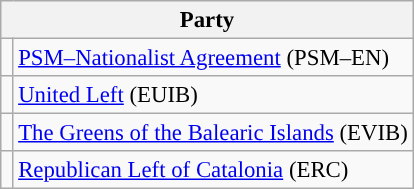<table class="wikitable" style="text-align:left; font-size:95%;">
<tr>
<th colspan="2">Party</th>
</tr>
<tr>
<td width="1"></td>
<td><a href='#'>PSM–Nationalist Agreement</a> (PSM–EN)</td>
</tr>
<tr>
<td></td>
<td><a href='#'>United Left</a> (EUIB)</td>
</tr>
<tr>
<td></td>
<td><a href='#'>The Greens of the Balearic Islands</a> (EVIB)</td>
</tr>
<tr>
<td></td>
<td><a href='#'>Republican Left of Catalonia</a> (ERC)</td>
</tr>
</table>
